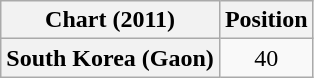<table class="wikitable plainrowheaders">
<tr>
<th>Chart (2011)</th>
<th>Position</th>
</tr>
<tr>
<th scope="row">South Korea (Gaon)</th>
<td align="center">40</td>
</tr>
</table>
